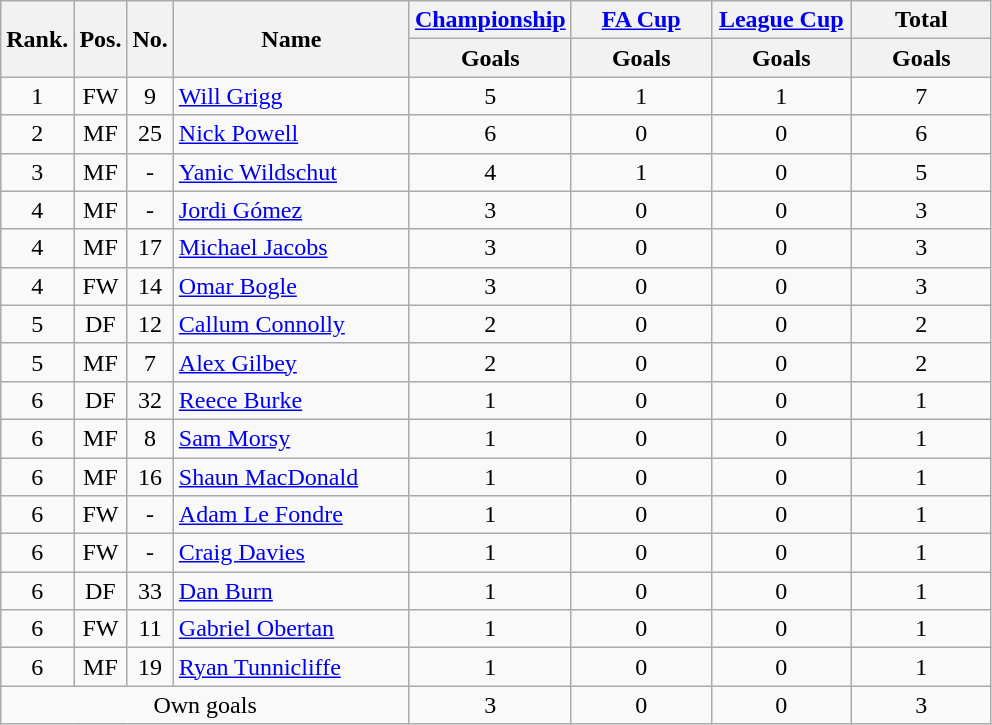<table class="wikitable sortable" style="text-align:center">
<tr>
<th rowspan="2">Rank.</th>
<th rowspan="2">Pos.</th>
<th rowspan="2">No.</th>
<th rowspan="2" style="width:150px;">Name</th>
<th style="width:86px;"><a href='#'>Championship</a></th>
<th style="width:86px;"><a href='#'>FA Cup</a></th>
<th style="width:86px;"><a href='#'>League Cup</a></th>
<th style="width:86px;">Total</th>
</tr>
<tr>
<th>Goals</th>
<th>Goals</th>
<th>Goals</th>
<th>Goals</th>
</tr>
<tr>
<td>1</td>
<td>FW</td>
<td>9</td>
<td align=left><a href='#'>Will Grigg</a></td>
<td>5</td>
<td>1</td>
<td>1</td>
<td>7</td>
</tr>
<tr>
<td>2</td>
<td>MF</td>
<td>25</td>
<td align="left"><a href='#'>Nick Powell</a></td>
<td>6</td>
<td>0</td>
<td>0</td>
<td>6</td>
</tr>
<tr>
<td>3</td>
<td>MF</td>
<td>-</td>
<td align="left"><a href='#'>Yanic Wildschut</a></td>
<td>4</td>
<td>1</td>
<td>0</td>
<td>5</td>
</tr>
<tr>
<td>4</td>
<td>MF</td>
<td>-</td>
<td align="left"><a href='#'>Jordi Gómez</a></td>
<td>3</td>
<td>0</td>
<td>0</td>
<td>3</td>
</tr>
<tr>
<td>4</td>
<td>MF</td>
<td>17</td>
<td align="left"><a href='#'>Michael Jacobs</a></td>
<td>3</td>
<td>0</td>
<td>0</td>
<td>3</td>
</tr>
<tr>
<td>4</td>
<td>FW</td>
<td>14</td>
<td align="left"><a href='#'>Omar Bogle</a></td>
<td>3</td>
<td>0</td>
<td>0</td>
<td>3</td>
</tr>
<tr>
<td>5</td>
<td>DF</td>
<td>12</td>
<td align="left"><a href='#'>Callum Connolly</a></td>
<td>2</td>
<td>0</td>
<td>0</td>
<td>2</td>
</tr>
<tr>
<td>5</td>
<td>MF</td>
<td>7</td>
<td align="left"><a href='#'>Alex Gilbey</a></td>
<td>2</td>
<td>0</td>
<td>0</td>
<td>2</td>
</tr>
<tr>
<td>6</td>
<td>DF</td>
<td>32</td>
<td align="left"><a href='#'>Reece Burke</a></td>
<td>1</td>
<td>0</td>
<td>0</td>
<td>1</td>
</tr>
<tr>
<td>6</td>
<td>MF</td>
<td>8</td>
<td align="left"><a href='#'>Sam Morsy</a></td>
<td>1</td>
<td>0</td>
<td>0</td>
<td>1</td>
</tr>
<tr>
<td>6</td>
<td>MF</td>
<td>16</td>
<td align="left"><a href='#'>Shaun MacDonald</a></td>
<td>1</td>
<td>0</td>
<td>0</td>
<td>1</td>
</tr>
<tr>
<td>6</td>
<td>FW</td>
<td>-</td>
<td align="left"><a href='#'>Adam Le Fondre</a></td>
<td>1</td>
<td>0</td>
<td>0</td>
<td>1</td>
</tr>
<tr>
<td>6</td>
<td>FW</td>
<td>-</td>
<td align="left"><a href='#'>Craig Davies</a></td>
<td>1</td>
<td>0</td>
<td>0</td>
<td>1</td>
</tr>
<tr>
<td>6</td>
<td>DF</td>
<td>33</td>
<td align="left"><a href='#'>Dan Burn</a></td>
<td>1</td>
<td>0</td>
<td>0</td>
<td>1</td>
</tr>
<tr>
<td>6</td>
<td>FW</td>
<td>11</td>
<td align="left"><a href='#'>Gabriel Obertan</a></td>
<td>1</td>
<td>0</td>
<td>0</td>
<td>1</td>
</tr>
<tr>
<td>6</td>
<td>MF</td>
<td>19</td>
<td align="left"><a href='#'>Ryan Tunnicliffe</a></td>
<td>1</td>
<td>0</td>
<td>0</td>
<td>1</td>
</tr>
<tr class="sortbottom">
<td colspan="4">Own goals</td>
<td>3</td>
<td>0</td>
<td>0</td>
<td>3</td>
</tr>
</table>
